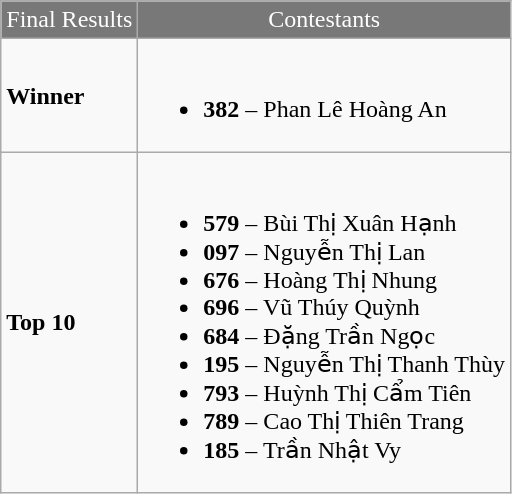<table class="wikitable">
<tr bgcolor="#787878" style="color:#FFFFFF" align="center">
<td>Final Results</td>
<td>Contestants</td>
</tr>
<tr>
<td><strong>Winner</strong></td>
<td><br><ul><li><strong>382</strong> – Phan Lê Hoàng An</li></ul></td>
</tr>
<tr>
<td><strong>Top 10</strong></td>
<td><br><ul><li><strong>579</strong> – Bùi Thị Xuân Hạnh</li><li><strong>097</strong> – Nguyễn Thị Lan</li><li><strong>676</strong> – Hoàng Thị Nhung</li><li><strong>696</strong> – Vũ Thúy Quỳnh</li><li><strong>684</strong> – Đặng Trần Ngọc</li><li><strong>195</strong> – Nguyễn Thị Thanh Thùy</li><li><strong>793</strong> – Huỳnh Thị Cẩm Tiên</li><li><strong>789</strong> – Cao Thị Thiên Trang</li><li><strong>185</strong> – Trần Nhật Vy</li></ul></td>
</tr>
</table>
